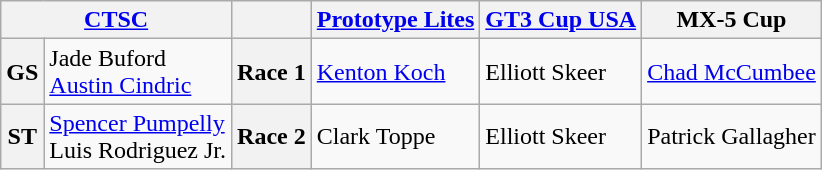<table class="wikitable" "style=fontsize=95%">
<tr>
<th colspan=2><a href='#'>CTSC</a></th>
<th></th>
<th><a href='#'>Prototype Lites</a></th>
<th><a href='#'>GT3 Cup USA</a></th>
<th>MX-5 Cup</th>
</tr>
<tr>
<th scope="row">GS</th>
<td> Jade Buford<br> <a href='#'>Austin Cindric</a></td>
<th scope="row">Race 1</th>
<td> <a href='#'>Kenton Koch</a></td>
<td> Elliott Skeer</td>
<td> <a href='#'>Chad McCumbee</a></td>
</tr>
<tr>
<th scope="row">ST</th>
<td> <a href='#'>Spencer Pumpelly</a><br> Luis Rodriguez Jr.</td>
<th scope="row">Race 2</th>
<td> Clark Toppe</td>
<td> Elliott Skeer</td>
<td> Patrick Gallagher</td>
</tr>
</table>
